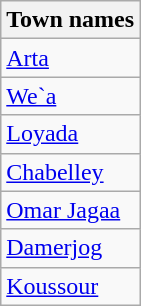<table class="wikitable collapsible sortable" style="margin:lem; margin-top:0;">
<tr>
<th>Town names</th>
</tr>
<tr>
<td><a href='#'>Arta</a></td>
</tr>
<tr>
<td><a href='#'>We`a</a></td>
</tr>
<tr>
<td><a href='#'>Loyada</a></td>
</tr>
<tr>
<td><a href='#'>Chabelley</a></td>
</tr>
<tr>
<td><a href='#'>Omar Jagaa</a></td>
</tr>
<tr>
<td><a href='#'>Damerjog</a></td>
</tr>
<tr>
<td><a href='#'>Koussour</a></td>
</tr>
</table>
